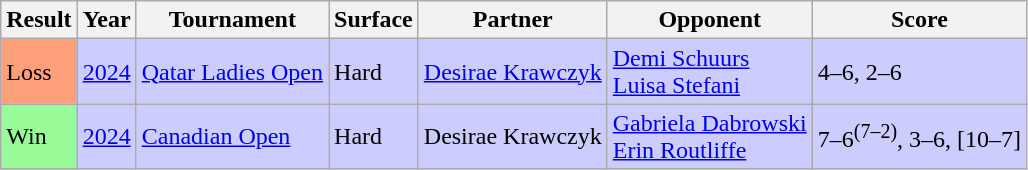<table class="sortable wikitable">
<tr>
<th>Result</th>
<th>Year</th>
<th>Tournament</th>
<th>Surface</th>
<th>Partner</th>
<th>Opponent</th>
<th class="unsortable">Score</th>
</tr>
<tr bgcolor=CCCCFF>
<td style="background:#ffa07a;">Loss</td>
<td><a href='#'>2024</a></td>
<td><a href='#'>Qatar Ladies Open</a></td>
<td>Hard</td>
<td> <a href='#'>Desirae Krawczyk</a></td>
<td> <a href='#'>Demi Schuurs</a> <br>  <a href='#'>Luisa Stefani</a></td>
<td>4–6, 2–6</td>
</tr>
<tr bgcolor=CCCCFF>
<td style=background:#98fb98>Win</td>
<td><a href='#'>2024</a></td>
<td><a href='#'>Canadian Open</a></td>
<td>Hard</td>
<td> Desirae Krawczyk</td>
<td> <a href='#'>Gabriela Dabrowski</a> <br>  <a href='#'>Erin Routliffe</a></td>
<td>7–6<sup>(7–2)</sup>, 3–6, [10–7]</td>
</tr>
</table>
